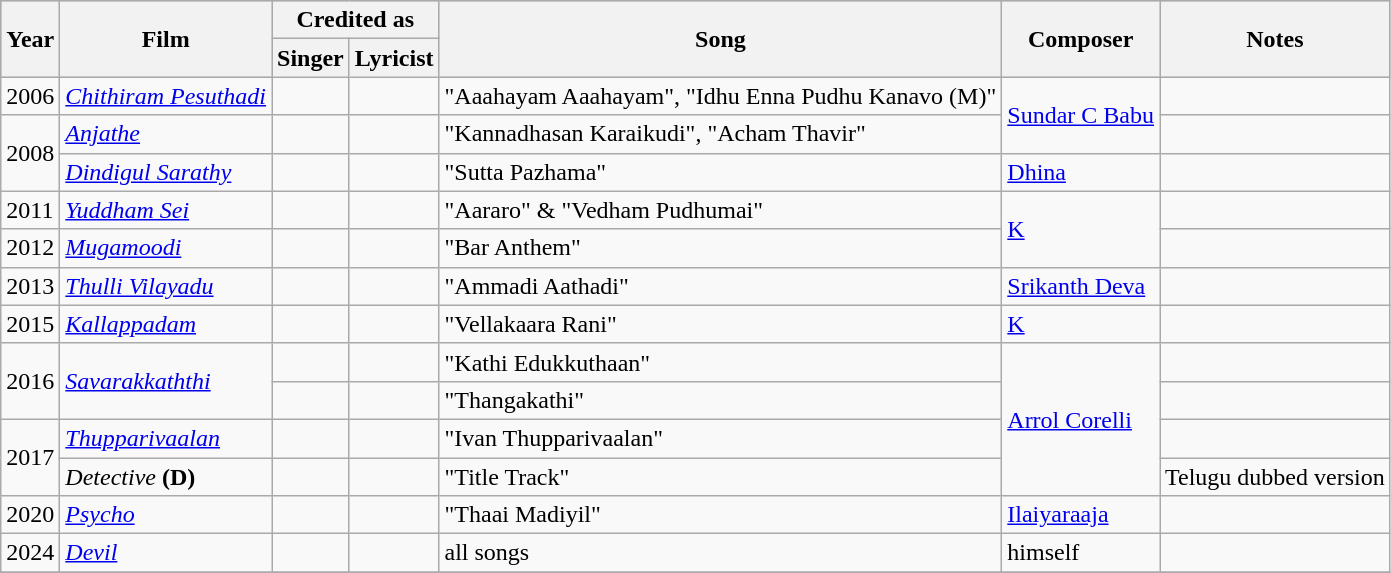<table class="wikitable">
<tr style="background:#B0C4DE; text-align:center;">
<th rowspan="2" scope="col">Year</th>
<th rowspan="2" scope="col">Film</th>
<th scope="col"  colspan="2">Credited as</th>
<th rowspan="2" scope="col">Song</th>
<th rowspan="2" scope="col">Composer</th>
<th rowspan="2" class="unsortable" scope="col">Notes</th>
</tr>
<tr>
<th>Singer</th>
<th>Lyricist</th>
</tr>
<tr>
<td>2006</td>
<td><em><a href='#'>Chithiram Pesuthadi</a></em></td>
<td></td>
<td></td>
<td>"Aaahayam Aaahayam",  "Idhu Enna Pudhu Kanavo (M)"</td>
<td rowspan="2"><a href='#'>Sundar C Babu</a></td>
<td></td>
</tr>
<tr>
<td rowspan=2>2008</td>
<td><em><a href='#'>Anjathe</a></em></td>
<td></td>
<td></td>
<td>"Kannadhasan Karaikudi", "Acham Thavir"</td>
<td></td>
</tr>
<tr>
<td><em><a href='#'>Dindigul Sarathy</a></em></td>
<td></td>
<td></td>
<td>"Sutta Pazhama"</td>
<td><a href='#'>Dhina</a></td>
<td></td>
</tr>
<tr>
<td>2011</td>
<td><em><a href='#'>Yuddham Sei</a></em></td>
<td></td>
<td></td>
<td>"Aararo" & "Vedham Pudhumai"</td>
<td rowspan="2"><a href='#'>K</a></td>
<td></td>
</tr>
<tr>
<td>2012</td>
<td><em><a href='#'>Mugamoodi</a></em></td>
<td></td>
<td></td>
<td>"Bar Anthem"</td>
<td></td>
</tr>
<tr>
<td>2013</td>
<td><em><a href='#'>Thulli Vilayadu</a></em></td>
<td></td>
<td></td>
<td>"Ammadi Aathadi"</td>
<td><a href='#'>Srikanth Deva</a></td>
<td></td>
</tr>
<tr>
<td>2015</td>
<td><em><a href='#'>Kallappadam</a></em></td>
<td></td>
<td></td>
<td>"Vellakaara Rani"</td>
<td><a href='#'>K</a></td>
<td></td>
</tr>
<tr>
<td rowspan="2">2016</td>
<td rowspan="2"><em><a href='#'>Savarakkaththi</a></em></td>
<td></td>
<td></td>
<td>"Kathi Edukkuthaan"</td>
<td rowspan="4"><a href='#'>Arrol Corelli</a></td>
<td></td>
</tr>
<tr>
<td></td>
<td></td>
<td>"Thangakathi"</td>
<td></td>
</tr>
<tr>
<td rowspan="2">2017</td>
<td><em><a href='#'>Thupparivaalan</a></em></td>
<td></td>
<td></td>
<td>"Ivan Thupparivaalan"</td>
<td></td>
</tr>
<tr>
<td><em>Detective</em> <strong>(D)</strong></td>
<td></td>
<td></td>
<td>"Title Track"</td>
<td>Telugu dubbed version</td>
</tr>
<tr>
<td>2020</td>
<td><em><a href='#'>Psycho</a></em></td>
<td></td>
<td></td>
<td>"Thaai Madiyil"</td>
<td><a href='#'>Ilaiyaraaja</a></td>
<td></td>
</tr>
<tr>
<td>2024</td>
<td><em><a href='#'>Devil</a></em></td>
<td></td>
<td></td>
<td>all songs</td>
<td>himself</td>
<td></td>
</tr>
<tr>
</tr>
</table>
